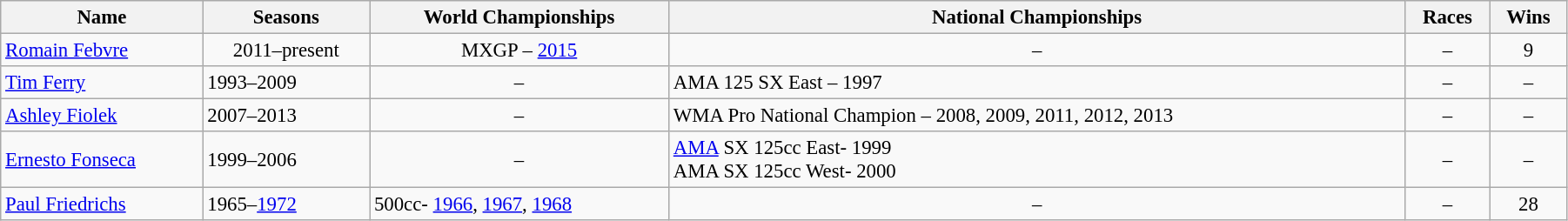<table class="sort wikitable sortable" style="font-size:95%;" width=95%>
<tr>
<th>Name</th>
<th>Seasons</th>
<th>World Championships</th>
<th>National Championships</th>
<th>Races</th>
<th>Wins</th>
</tr>
<tr>
<td> <a href='#'>Romain Febvre</a></td>
<td align="center">2011–present</td>
<td align="center">MXGP – <a href='#'>2015</a></td>
<td align="center">–</td>
<td align="center">–</td>
<td align="center">9</td>
</tr>
<tr>
<td> <a href='#'>Tim Ferry</a></td>
<td>1993–2009</td>
<td align="center">–</td>
<td>AMA 125 SX East – 1997</td>
<td align="center">–</td>
<td align="center">–</td>
</tr>
<tr>
<td> <a href='#'>Ashley Fiolek</a></td>
<td>2007–2013</td>
<td align="center">–</td>
<td>WMA Pro National Champion – 2008, 2009, 2011, 2012, 2013</td>
<td align="center">–</td>
<td align="center">–</td>
</tr>
<tr>
<td> <a href='#'>Ernesto Fonseca</a></td>
<td>1999–2006</td>
<td align="center">–</td>
<td><a href='#'>AMA</a> SX 125cc East- 1999<br>AMA SX 125cc West- 2000</td>
<td align="center">–</td>
<td align="center">–</td>
</tr>
<tr>
<td> <a href='#'>Paul Friedrichs</a></td>
<td>1965–<a href='#'>1972</a></td>
<td>500cc- <a href='#'>1966</a>, <a href='#'>1967</a>, <a href='#'>1968</a></td>
<td align="center">–</td>
<td align="center">–</td>
<td align="center">28</td>
</tr>
</table>
